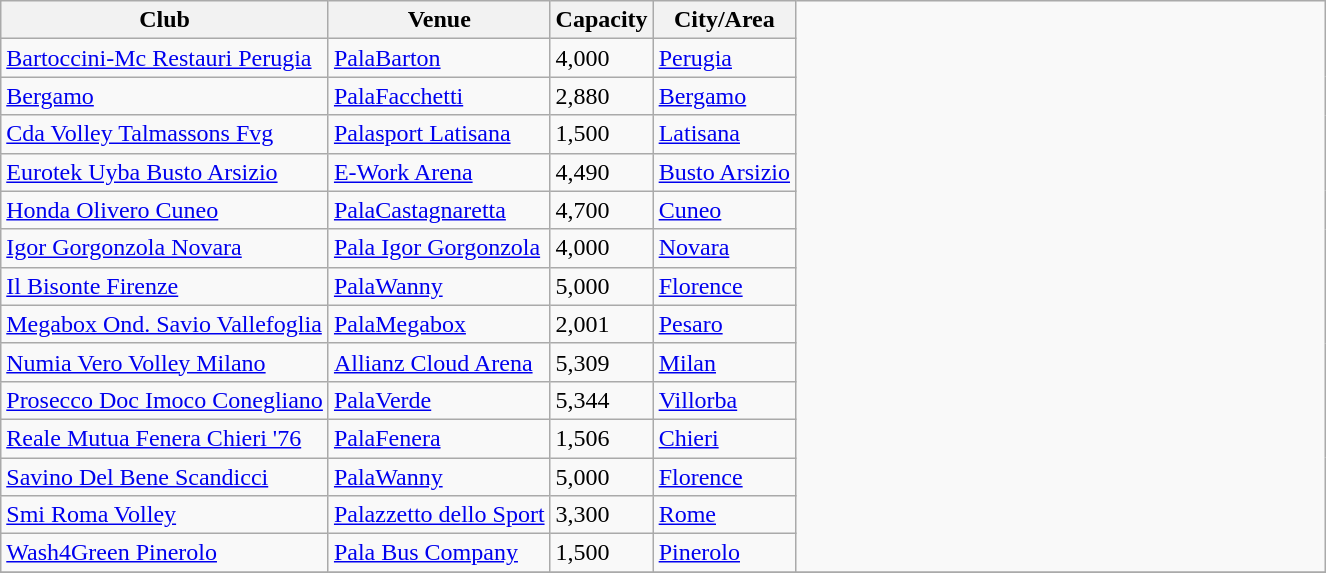<table class="wikitable sortable">
<tr>
<th>Club</th>
<th>Venue</th>
<th>Capacity</th>
<th>City/Area</th>
<td width=40% rowspan=15></td>
</tr>
<tr>
<td><a href='#'>Bartoccini-Mc Restauri Perugia</a></td>
<td><a href='#'>PalaBarton</a></td>
<td>4,000</td>
<td><a href='#'>Perugia</a></td>
</tr>
<tr>
<td><a href='#'>Bergamo</a></td>
<td><a href='#'>PalaFacchetti</a></td>
<td>2,880</td>
<td><a href='#'>Bergamo</a></td>
</tr>
<tr>
<td><a href='#'>Cda Volley Talmassons Fvg</a></td>
<td><a href='#'>Palasport Latisana</a></td>
<td>1,500</td>
<td><a href='#'>Latisana</a></td>
</tr>
<tr>
<td><a href='#'>Eurotek Uyba Busto Arsizio</a></td>
<td><a href='#'>E-Work Arena</a></td>
<td>4,490</td>
<td><a href='#'>Busto Arsizio</a></td>
</tr>
<tr>
<td><a href='#'>Honda Olivero Cuneo</a></td>
<td><a href='#'>PalaCastagnaretta</a></td>
<td>4,700</td>
<td><a href='#'>Cuneo</a></td>
</tr>
<tr>
<td><a href='#'>Igor Gorgonzola Novara</a></td>
<td><a href='#'>Pala Igor Gorgonzola</a></td>
<td>4,000</td>
<td><a href='#'>Novara</a></td>
</tr>
<tr>
<td><a href='#'>Il Bisonte Firenze</a></td>
<td><a href='#'>PalaWanny</a></td>
<td>5,000</td>
<td><a href='#'>Florence</a></td>
</tr>
<tr>
<td><a href='#'>Megabox Ond. Savio Vallefoglia</a></td>
<td><a href='#'>PalaMegabox</a></td>
<td>2,001</td>
<td><a href='#'>Pesaro</a></td>
</tr>
<tr>
<td><a href='#'>Numia Vero Volley Milano</a></td>
<td><a href='#'>Allianz Cloud Arena</a></td>
<td>5,309</td>
<td><a href='#'>Milan</a></td>
</tr>
<tr>
<td><a href='#'>Prosecco Doc Imoco Conegliano</a></td>
<td><a href='#'>PalaVerde</a></td>
<td>5,344</td>
<td><a href='#'>Villorba</a></td>
</tr>
<tr>
<td><a href='#'>Reale Mutua Fenera Chieri '76</a></td>
<td><a href='#'>PalaFenera</a></td>
<td>1,506</td>
<td><a href='#'>Chieri</a></td>
</tr>
<tr>
<td><a href='#'>Savino Del Bene Scandicci</a></td>
<td><a href='#'>PalaWanny</a></td>
<td>5,000</td>
<td><a href='#'>Florence</a></td>
</tr>
<tr>
<td><a href='#'>Smi Roma Volley</a></td>
<td><a href='#'>Palazzetto dello Sport</a></td>
<td>3,300</td>
<td><a href='#'>Rome</a></td>
</tr>
<tr>
<td><a href='#'>Wash4Green Pinerolo</a></td>
<td><a href='#'>Pala Bus Company</a></td>
<td>1,500</td>
<td><a href='#'>Pinerolo</a></td>
</tr>
<tr>
</tr>
</table>
